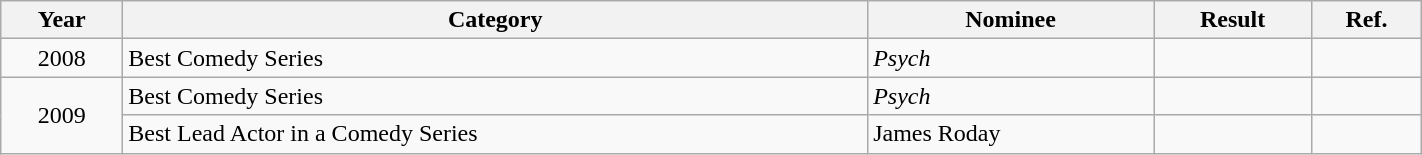<table class="wikitable plainrowheaders" style="width:75%;">
<tr>
<th scope="col">Year</th>
<th scope="col">Category</th>
<th scope="col">Nominee</th>
<th scope="col">Result</th>
<th scope="col">Ref.</th>
</tr>
<tr>
<td style="text-align:center;">2008</td>
<td>Best Comedy Series</td>
<td><em>Psych</em></td>
<td></td>
<td style="text-align:center;"></td>
</tr>
<tr>
<td style="text-align:center;" rowspan="2">2009</td>
<td>Best Comedy Series</td>
<td><em>Psych</em></td>
<td></td>
<td style="text-align:center;"></td>
</tr>
<tr>
<td>Best Lead Actor in a Comedy Series</td>
<td>James Roday</td>
<td></td>
<td style="text-align:center;"></td>
</tr>
</table>
